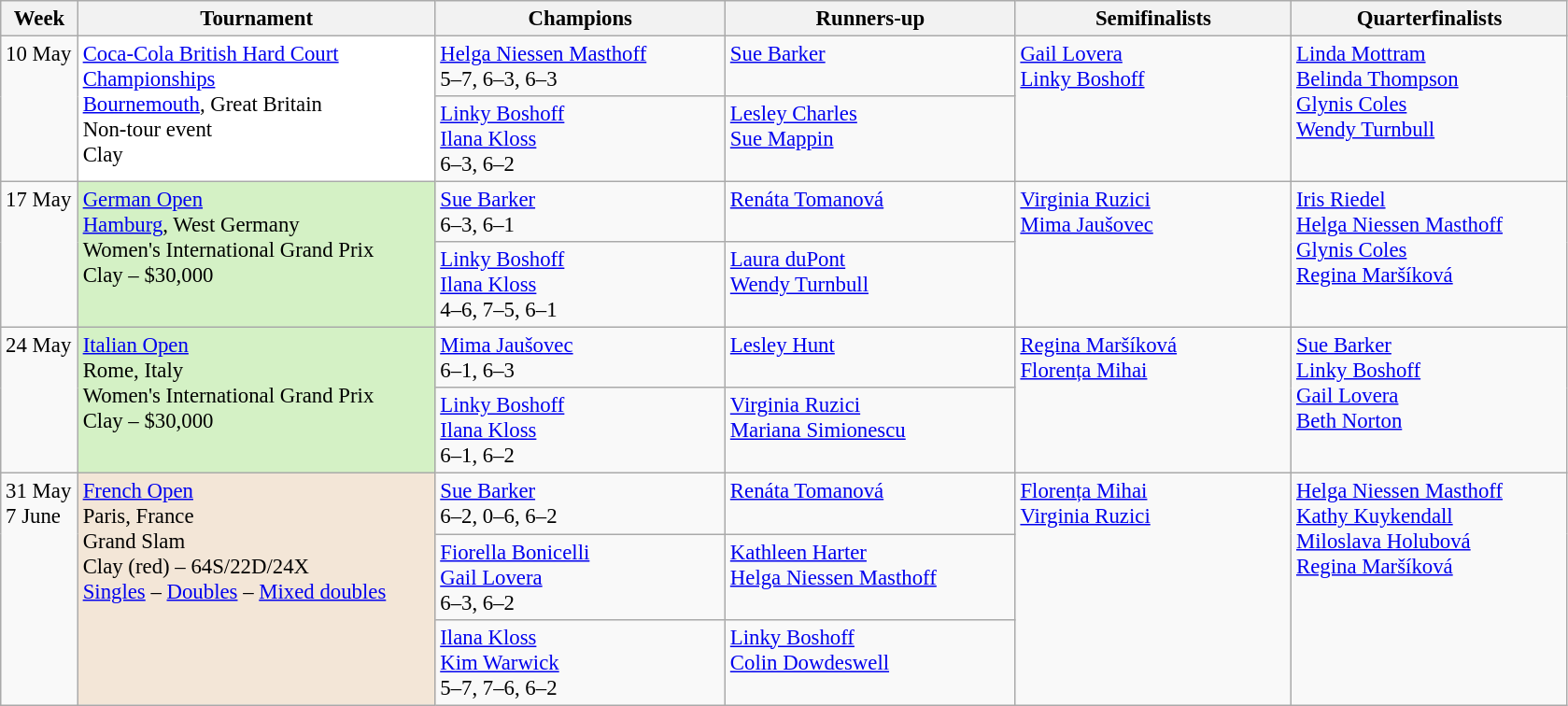<table class=wikitable style=font-size:95%>
<tr>
<th style="width:48px;">Week</th>
<th style="width:248px;">Tournament</th>
<th style="width:200px;">Champions</th>
<th style="width:200px;">Runners-up</th>
<th style="width:190px;">Semifinalists</th>
<th style="width:190px;">Quarterfinalists</th>
</tr>
<tr valign=top>
<td rowspan=2>10 May</td>
<td style="background:#fff;" rowspan="2"><a href='#'>Coca-Cola British Hard Court <br>Championships</a><br> <a href='#'>Bournemouth</a>, Great Britain<br>Non-tour event<br>Clay</td>
<td> <a href='#'>Helga Niessen Masthoff</a><br>5–7, 6–3, 6–3</td>
<td> <a href='#'>Sue Barker</a></td>
<td rowspan=2> <a href='#'>Gail Lovera</a> <br>  <a href='#'>Linky Boshoff</a></td>
<td rowspan=2> <a href='#'>Linda Mottram</a> <br>  <a href='#'>Belinda Thompson</a> <br>  <a href='#'>Glynis Coles</a> <br>  <a href='#'>Wendy Turnbull</a></td>
</tr>
<tr valign=top>
<td> <a href='#'>Linky Boshoff</a> <br>  <a href='#'>Ilana Kloss</a><br>6–3, 6–2</td>
<td> <a href='#'>Lesley Charles</a> <br>  <a href='#'>Sue Mappin</a></td>
</tr>
<tr valign=top>
<td rowspan=2>17 May</td>
<td style="background:#D4F1C5;" rowspan="2"><a href='#'>German Open</a><br>  <a href='#'>Hamburg</a>, West Germany<br>Women's International Grand Prix<br>Clay – $30,000</td>
<td> <a href='#'>Sue Barker</a><br>6–3, 6–1</td>
<td> <a href='#'>Renáta Tomanová</a></td>
<td rowspan=2> <a href='#'>Virginia Ruzici</a><br> <a href='#'>Mima Jaušovec</a></td>
<td rowspan=2> <a href='#'>Iris Riedel</a><br> <a href='#'>Helga Niessen Masthoff</a><br> <a href='#'>Glynis Coles</a><br> <a href='#'>Regina Maršíková</a></td>
</tr>
<tr valign=top>
<td> <a href='#'>Linky Boshoff</a> <br>  <a href='#'>Ilana Kloss</a><br>4–6, 7–5, 6–1</td>
<td> <a href='#'>Laura duPont</a><br>  <a href='#'>Wendy Turnbull</a></td>
</tr>
<tr valign=top>
<td rowspan=2>24 May</td>
<td style="background:#D4F1C5;" rowspan="2"><a href='#'>Italian Open</a><br> Rome, Italy<br>Women's International Grand Prix<br>Clay – $30,000</td>
<td> <a href='#'>Mima Jaušovec</a><br>6–1, 6–3</td>
<td> <a href='#'>Lesley Hunt</a></td>
<td rowspan=2> <a href='#'>Regina Maršíková</a><br> <a href='#'>Florența Mihai</a></td>
<td rowspan=2> <a href='#'>Sue Barker</a><br> <a href='#'>Linky Boshoff</a><br> <a href='#'>Gail Lovera</a><br> <a href='#'>Beth Norton</a></td>
</tr>
<tr valign=top>
<td> <a href='#'>Linky Boshoff</a> <br>  <a href='#'>Ilana Kloss</a><br>6–1, 6–2</td>
<td> <a href='#'>Virginia Ruzici</a> <br>  <a href='#'>Mariana Simionescu</a></td>
</tr>
<tr valign=top>
<td rowspan=3>31 May<br>7 June</td>
<td style="background:#F3E6D7;" rowspan="3"><a href='#'>French Open</a><br> Paris, France<br>Grand Slam<br>Clay (red) – 64S/22D/24X<br><a href='#'>Singles</a> – <a href='#'>Doubles</a> – <a href='#'>Mixed doubles</a></td>
<td> <a href='#'>Sue Barker</a><br> 6–2, 0–6, 6–2</td>
<td> <a href='#'>Renáta Tomanová</a></td>
<td rowspan=3> <a href='#'>Florența Mihai</a><br> <a href='#'>Virginia Ruzici</a></td>
<td rowspan=3> <a href='#'>Helga Niessen Masthoff</a><br> <a href='#'>Kathy Kuykendall</a><br> <a href='#'>Miloslava Holubová</a><br> <a href='#'>Regina Maršíková</a></td>
</tr>
<tr valign=top>
<td> <a href='#'>Fiorella Bonicelli</a> <br>  <a href='#'>Gail Lovera</a><br>6–3, 6–2</td>
<td> <a href='#'>Kathleen Harter</a><br> <a href='#'>Helga Niessen Masthoff</a></td>
</tr>
<tr valign=top>
<td> <a href='#'>Ilana Kloss</a> <br>  <a href='#'>Kim Warwick</a><br>5–7, 7–6, 6–2</td>
<td> <a href='#'>Linky Boshoff</a> <br>  <a href='#'>Colin Dowdeswell</a></td>
</tr>
</table>
